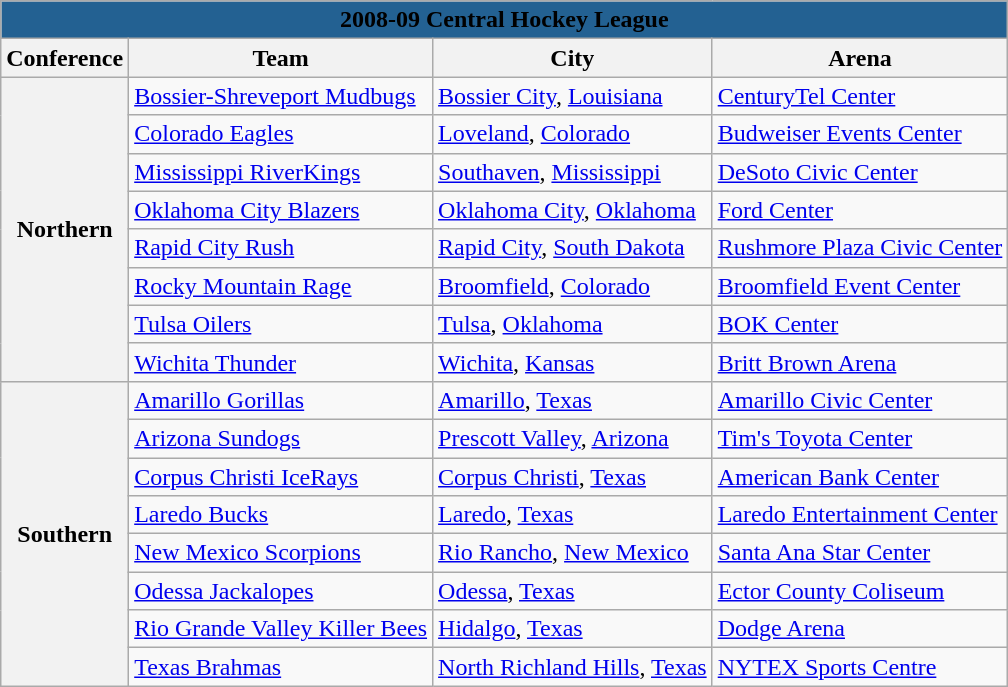<table class="wikitable" style="width:auto">
<tr>
<td bgcolor="#236192" align="center" colspan="5"><strong><span>2008-09 Central Hockey League</span></strong></td>
</tr>
<tr>
<th>Conference</th>
<th>Team</th>
<th>City</th>
<th>Arena</th>
</tr>
<tr>
<th rowspan="8">Northern</th>
<td><a href='#'>Bossier-Shreveport Mudbugs</a></td>
<td><a href='#'>Bossier City</a>, <a href='#'>Louisiana</a></td>
<td><a href='#'>CenturyTel Center</a></td>
</tr>
<tr>
<td><a href='#'>Colorado Eagles</a></td>
<td><a href='#'>Loveland</a>, <a href='#'>Colorado</a></td>
<td><a href='#'>Budweiser Events Center</a></td>
</tr>
<tr>
<td><a href='#'>Mississippi RiverKings</a></td>
<td><a href='#'>Southaven</a>, <a href='#'>Mississippi</a></td>
<td><a href='#'>DeSoto Civic Center</a></td>
</tr>
<tr>
<td><a href='#'>Oklahoma City Blazers</a></td>
<td><a href='#'>Oklahoma City</a>, <a href='#'>Oklahoma</a></td>
<td><a href='#'>Ford Center</a></td>
</tr>
<tr>
<td><a href='#'>Rapid City Rush</a></td>
<td><a href='#'>Rapid City</a>, <a href='#'>South Dakota</a></td>
<td><a href='#'>Rushmore Plaza Civic Center</a></td>
</tr>
<tr>
<td><a href='#'>Rocky Mountain Rage</a></td>
<td><a href='#'>Broomfield</a>, <a href='#'>Colorado</a></td>
<td><a href='#'>Broomfield Event Center</a></td>
</tr>
<tr>
<td><a href='#'>Tulsa Oilers</a></td>
<td><a href='#'>Tulsa</a>, <a href='#'>Oklahoma</a></td>
<td><a href='#'>BOK Center</a></td>
</tr>
<tr>
<td><a href='#'>Wichita Thunder</a></td>
<td><a href='#'>Wichita</a>, <a href='#'>Kansas</a></td>
<td><a href='#'>Britt Brown Arena</a></td>
</tr>
<tr>
<th rowspan="8">Southern</th>
<td><a href='#'>Amarillo Gorillas</a></td>
<td><a href='#'>Amarillo</a>, <a href='#'>Texas</a></td>
<td><a href='#'>Amarillo Civic Center</a></td>
</tr>
<tr>
<td><a href='#'>Arizona Sundogs</a></td>
<td><a href='#'>Prescott Valley</a>, <a href='#'>Arizona</a></td>
<td><a href='#'>Tim's Toyota Center</a></td>
</tr>
<tr>
<td><a href='#'>Corpus Christi IceRays</a></td>
<td><a href='#'>Corpus Christi</a>, <a href='#'>Texas</a></td>
<td><a href='#'>American Bank Center</a></td>
</tr>
<tr>
<td><a href='#'>Laredo Bucks</a></td>
<td><a href='#'>Laredo</a>, <a href='#'>Texas</a></td>
<td><a href='#'>Laredo Entertainment Center</a></td>
</tr>
<tr>
<td><a href='#'>New Mexico Scorpions</a></td>
<td><a href='#'>Rio Rancho</a>, <a href='#'>New Mexico</a></td>
<td><a href='#'>Santa Ana Star Center</a></td>
</tr>
<tr>
<td><a href='#'>Odessa Jackalopes</a></td>
<td><a href='#'>Odessa</a>, <a href='#'>Texas</a></td>
<td><a href='#'>Ector County Coliseum</a></td>
</tr>
<tr>
<td><a href='#'>Rio Grande Valley Killer Bees</a></td>
<td><a href='#'>Hidalgo</a>, <a href='#'>Texas</a></td>
<td><a href='#'>Dodge Arena</a></td>
</tr>
<tr>
<td><a href='#'>Texas Brahmas</a></td>
<td><a href='#'>North Richland Hills</a>, <a href='#'>Texas</a></td>
<td><a href='#'>NYTEX Sports Centre</a></td>
</tr>
</table>
